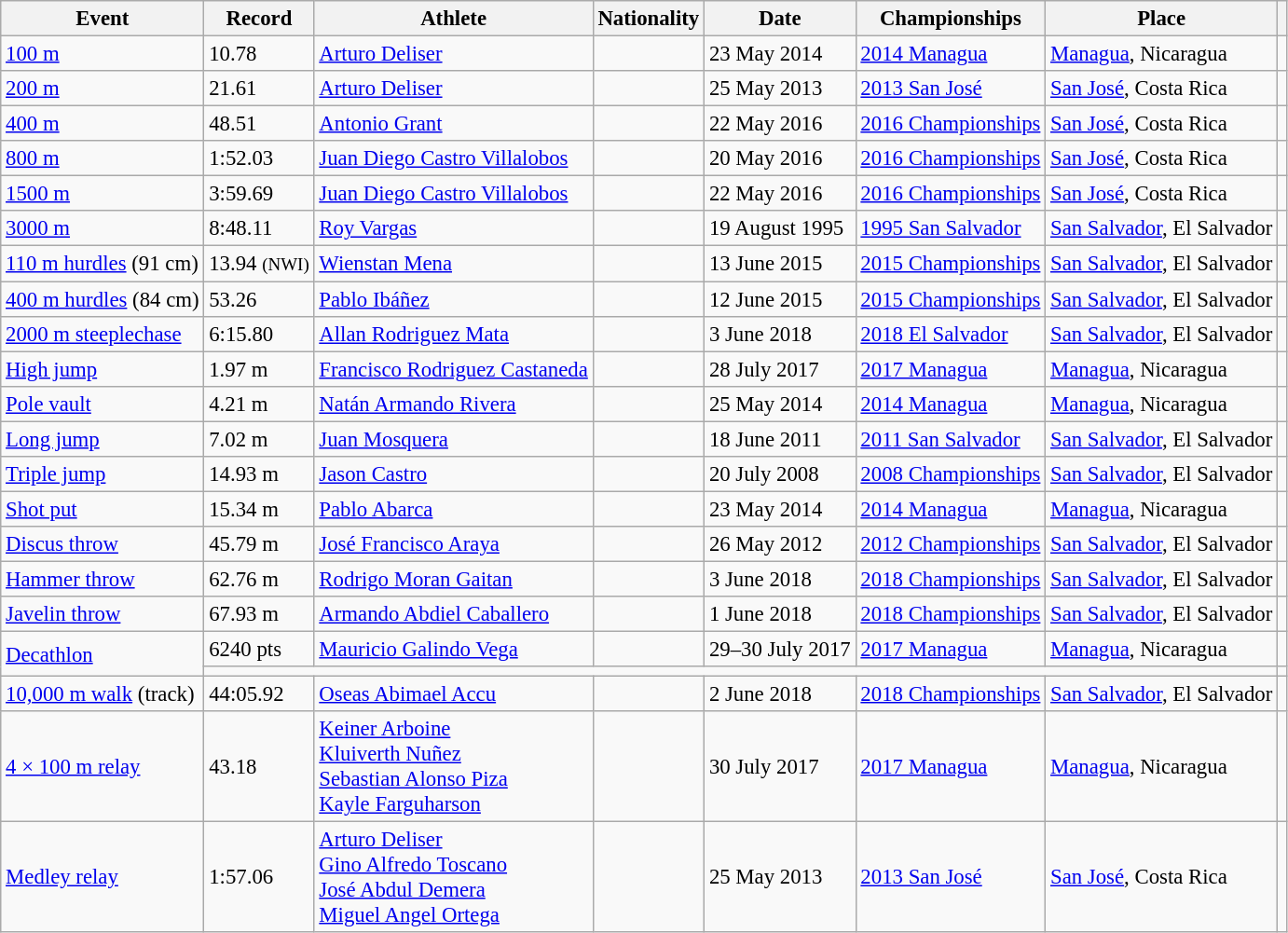<table class="wikitable sortable" style="font-size:95%;">
<tr>
<th>Event</th>
<th>Record</th>
<th>Athlete</th>
<th>Nationality</th>
<th>Date</th>
<th>Championships</th>
<th>Place</th>
<th></th>
</tr>
<tr>
<td><a href='#'>100 m</a></td>
<td>10.78 </td>
<td><a href='#'>Arturo Deliser</a></td>
<td></td>
<td>23 May 2014</td>
<td><a href='#'>2014 Managua</a></td>
<td> <a href='#'>Managua</a>, Nicaragua</td>
<td></td>
</tr>
<tr>
<td><a href='#'>200 m</a></td>
<td>21.61</td>
<td><a href='#'>Arturo Deliser</a></td>
<td></td>
<td>25 May 2013</td>
<td><a href='#'>2013 San José</a></td>
<td> <a href='#'>San José</a>, Costa Rica</td>
<td></td>
</tr>
<tr>
<td><a href='#'>400 m</a></td>
<td>48.51</td>
<td><a href='#'>Antonio Grant</a></td>
<td></td>
<td>22 May 2016</td>
<td><a href='#'>2016 Championships</a></td>
<td> <a href='#'>San José</a>, Costa Rica</td>
<td></td>
</tr>
<tr>
<td><a href='#'>800 m</a></td>
<td>1:52.03</td>
<td><a href='#'>Juan Diego Castro Villalobos</a></td>
<td></td>
<td>20 May 2016</td>
<td><a href='#'>2016 Championships</a></td>
<td> <a href='#'>San José</a>, Costa Rica</td>
<td></td>
</tr>
<tr>
<td><a href='#'>1500 m</a></td>
<td>3:59.69</td>
<td><a href='#'>Juan Diego Castro Villalobos</a></td>
<td></td>
<td>22 May 2016</td>
<td><a href='#'>2016 Championships</a></td>
<td> <a href='#'>San José</a>, Costa Rica</td>
<td></td>
</tr>
<tr>
<td><a href='#'>3000 m</a></td>
<td>8:48.11</td>
<td><a href='#'>Roy Vargas</a></td>
<td></td>
<td>19 August 1995</td>
<td><a href='#'>1995 San Salvador</a></td>
<td> <a href='#'>San Salvador</a>, El Salvador</td>
<td></td>
</tr>
<tr>
<td><a href='#'>110 m hurdles</a> (91 cm)</td>
<td>13.94 <small>(NWI)</small></td>
<td><a href='#'>Wienstan Mena</a></td>
<td></td>
<td>13 June 2015</td>
<td><a href='#'>2015 Championships</a></td>
<td> <a href='#'>San Salvador</a>, El Salvador</td>
<td></td>
</tr>
<tr>
<td><a href='#'>400 m hurdles</a> (84 cm)</td>
<td>53.26</td>
<td><a href='#'>Pablo Ibáñez</a></td>
<td></td>
<td>12 June 2015</td>
<td><a href='#'>2015 Championships</a></td>
<td> <a href='#'>San Salvador</a>, El Salvador</td>
<td></td>
</tr>
<tr>
<td><a href='#'>2000 m steeplechase</a></td>
<td>6:15.80</td>
<td><a href='#'>Allan Rodriguez Mata</a></td>
<td></td>
<td>3 June 2018</td>
<td><a href='#'>2018 El Salvador</a></td>
<td> <a href='#'>San Salvador</a>, El Salvador</td>
<td></td>
</tr>
<tr>
<td><a href='#'>High jump</a></td>
<td>1.97 m</td>
<td><a href='#'>Francisco Rodriguez Castaneda</a></td>
<td></td>
<td>28 July 2017</td>
<td><a href='#'>2017 Managua</a></td>
<td> <a href='#'>Managua</a>, Nicaragua</td>
<td></td>
</tr>
<tr>
<td><a href='#'>Pole vault</a></td>
<td>4.21 m</td>
<td><a href='#'>Natán Armando Rivera</a></td>
<td></td>
<td>25 May 2014</td>
<td><a href='#'>2014 Managua</a></td>
<td> <a href='#'>Managua</a>, Nicaragua</td>
<td></td>
</tr>
<tr>
<td><a href='#'>Long jump</a></td>
<td>7.02 m</td>
<td><a href='#'>Juan Mosquera</a></td>
<td></td>
<td>18 June 2011</td>
<td><a href='#'>2011 San Salvador</a></td>
<td> <a href='#'>San Salvador</a>, El Salvador</td>
<td></td>
</tr>
<tr>
<td><a href='#'>Triple jump</a></td>
<td>14.93 m</td>
<td><a href='#'>Jason Castro</a></td>
<td></td>
<td>20 July 2008</td>
<td><a href='#'>2008 Championships</a></td>
<td> <a href='#'>San Salvador</a>, El Salvador</td>
<td></td>
</tr>
<tr>
<td><a href='#'>Shot put</a></td>
<td>15.34 m</td>
<td><a href='#'>Pablo Abarca</a></td>
<td></td>
<td>23 May 2014</td>
<td><a href='#'>2014 Managua</a></td>
<td> <a href='#'>Managua</a>, Nicaragua</td>
<td></td>
</tr>
<tr>
<td><a href='#'>Discus throw</a></td>
<td>45.79 m</td>
<td><a href='#'>José Francisco Araya</a></td>
<td></td>
<td>26 May 2012</td>
<td><a href='#'>2012 Championships</a></td>
<td> <a href='#'>San Salvador</a>, El Salvador</td>
<td></td>
</tr>
<tr>
<td><a href='#'>Hammer throw</a></td>
<td>62.76 m</td>
<td><a href='#'>Rodrigo Moran Gaitan</a></td>
<td></td>
<td>3 June 2018</td>
<td><a href='#'>2018 Championships</a></td>
<td> <a href='#'>San Salvador</a>, El Salvador</td>
<td></td>
</tr>
<tr>
<td><a href='#'>Javelin throw</a></td>
<td>67.93 m</td>
<td><a href='#'>Armando Abdiel Caballero</a></td>
<td></td>
<td>1 June 2018</td>
<td><a href='#'>2018 Championships</a></td>
<td> <a href='#'>San Salvador</a>, El Salvador</td>
<td></td>
</tr>
<tr>
<td rowspan=2><a href='#'>Decathlon</a></td>
<td>6240 pts</td>
<td><a href='#'>Mauricio Galindo Vega</a></td>
<td></td>
<td>29–30 July 2017</td>
<td><a href='#'>2017 Managua</a></td>
<td> <a href='#'>Managua</a>, Nicaragua</td>
<td></td>
</tr>
<tr>
<td colspan=6></td>
<td></td>
</tr>
<tr>
<td><a href='#'>10,000 m walk</a> (track)</td>
<td>44:05.92</td>
<td><a href='#'>Oseas Abimael Accu</a></td>
<td></td>
<td>2 June 2018</td>
<td><a href='#'>2018 Championships</a></td>
<td> <a href='#'>San Salvador</a>, El Salvador</td>
<td></td>
</tr>
<tr>
<td><a href='#'>4 × 100 m relay</a></td>
<td>43.18</td>
<td><a href='#'>Keiner Arboine</a><br><a href='#'>Kluiverth Nuñez</a><br><a href='#'>Sebastian Alonso Piza</a><br><a href='#'>Kayle Farguharson</a></td>
<td></td>
<td>30 July 2017</td>
<td><a href='#'>2017 Managua</a></td>
<td> <a href='#'>Managua</a>, Nicaragua</td>
<td></td>
</tr>
<tr>
<td><a href='#'>Medley relay</a></td>
<td>1:57.06</td>
<td><a href='#'>Arturo Deliser</a><br><a href='#'>Gino Alfredo Toscano</a><br><a href='#'>José Abdul Demera</a><br><a href='#'>Miguel Angel Ortega</a></td>
<td></td>
<td>25 May 2013</td>
<td><a href='#'>2013 San José</a></td>
<td> <a href='#'>San José</a>, Costa Rica</td>
<td></td>
</tr>
</table>
